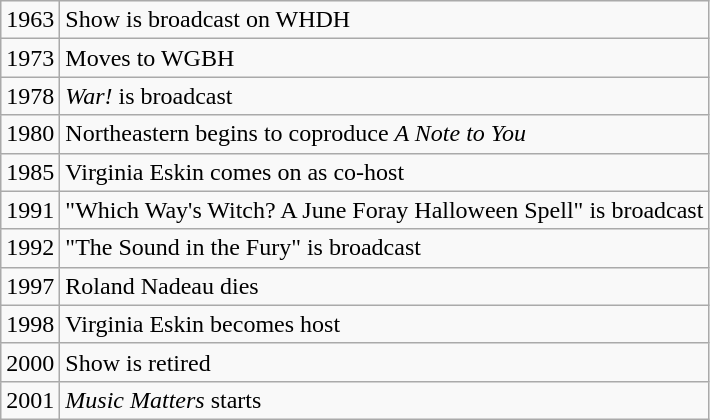<table class="wikitable">
<tr>
<td>1963</td>
<td>Show is broadcast on WHDH</td>
</tr>
<tr>
<td>1973</td>
<td>Moves to WGBH</td>
</tr>
<tr>
<td>1978</td>
<td><em>War!</em> is broadcast</td>
</tr>
<tr>
<td>1980</td>
<td>Northeastern begins to coproduce <em>A Note to You</em></td>
</tr>
<tr>
<td>1985</td>
<td>Virginia Eskin comes on as co-host</td>
</tr>
<tr>
<td>1991</td>
<td>"Which Way's Witch? A June Foray Halloween Spell" is broadcast</td>
</tr>
<tr>
<td>1992</td>
<td>"The Sound in the Fury" is broadcast</td>
</tr>
<tr>
<td>1997</td>
<td>Roland Nadeau dies</td>
</tr>
<tr>
<td>1998</td>
<td>Virginia Eskin becomes host</td>
</tr>
<tr>
<td>2000</td>
<td>Show is retired</td>
</tr>
<tr>
<td>2001</td>
<td><em>Music Matters</em> starts</td>
</tr>
</table>
